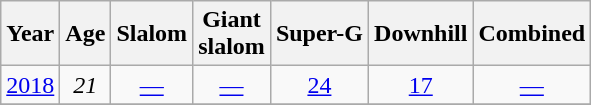<table class=wikitable style="text-align:center">
<tr>
<th>Year</th>
<th>Age</th>
<th>Slalom</th>
<th>Giant<br>slalom</th>
<th>Super-G</th>
<th>Downhill</th>
<th>Combined</th>
</tr>
<tr>
<td><a href='#'>2018</a></td>
<td><em>21</em></td>
<td><a href='#'>—</a></td>
<td><a href='#'>—</a></td>
<td><a href='#'>24</a></td>
<td><a href='#'>17</a></td>
<td><a href='#'>—</a></td>
</tr>
<tr>
</tr>
</table>
